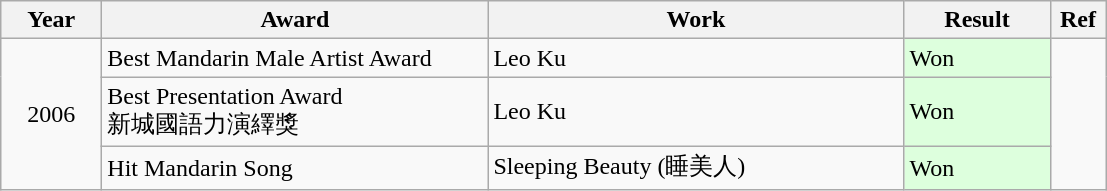<table class="wikitable">
<tr>
<th width=60>Year</th>
<th width="250">Award</th>
<th width="270">Work</th>
<th width="90">Result</th>
<th width="30">Ref</th>
</tr>
<tr>
<td rowspan = "3" align="center">2006</td>
<td>Best Mandarin Male Artist Award</td>
<td>Leo Ku</td>
<td style="background: #ddffdd"><div>Won</div></td>
<td rowspan = "3" align="center"></td>
</tr>
<tr>
<td>Best Presentation Award <br> 新城國語力演繹獎</td>
<td>Leo Ku</td>
<td style="background: #ddffdd"><div>Won</div></td>
</tr>
<tr>
<td>Hit Mandarin Song</td>
<td>Sleeping Beauty (睡美人)</td>
<td style="background: #ddffdd"><div>Won</div></td>
</tr>
</table>
